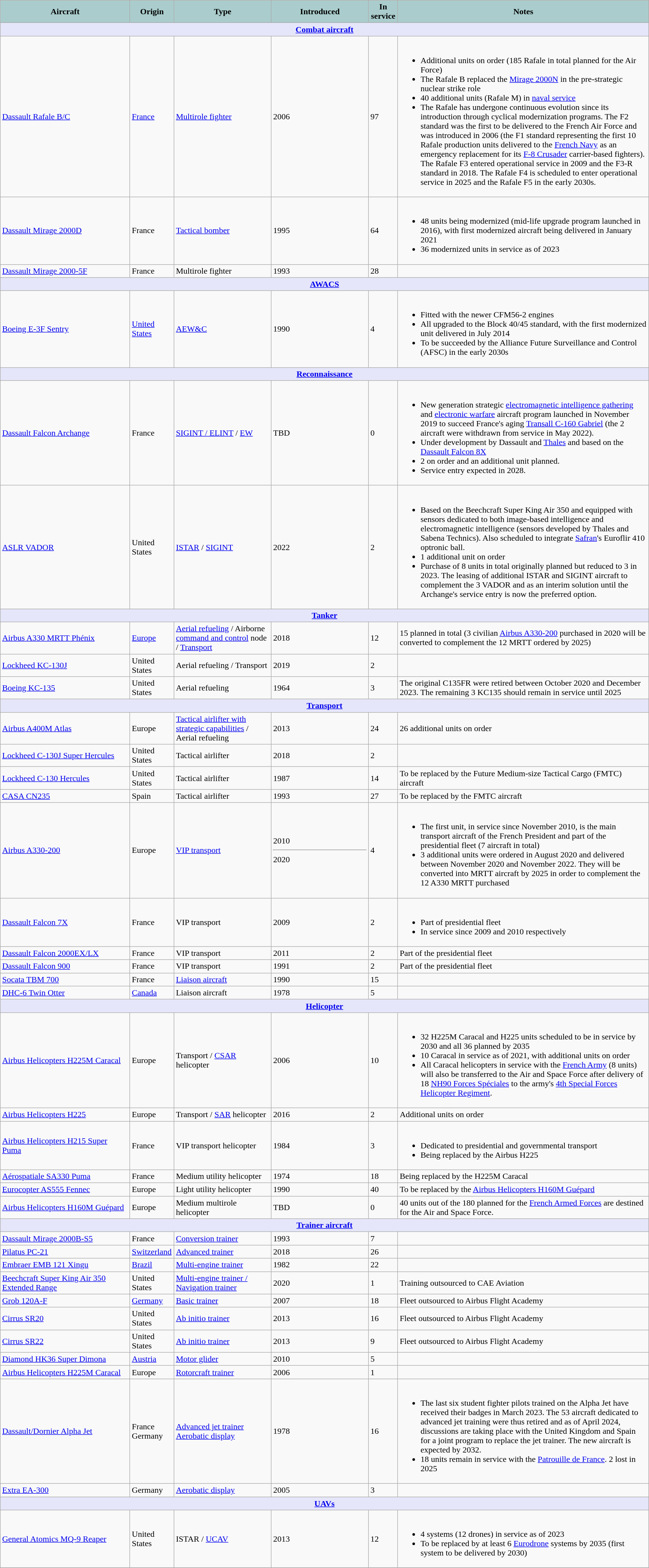<table class="wikitable">
<tr>
<th style="text-align:center; background:#acc;width:20%">Aircraft</th>
<th style="text-align: center; background:#acc;">Origin</th>
<th style="text-align:l center; background:#acc;width:15%">Type</th>
<th style="text-align:l center; background:#acc;width:15%">Introduced</th>
<th style="text-align:center; background:#acc;">In service</th>
<th style="text-align: center; background:#acc;">Notes</th>
</tr>
<tr>
<th style="align: center; background: lavender;" colspan="6"><a href='#'>Combat aircraft</a></th>
</tr>
<tr>
<td><a href='#'>Dassault Rafale B/C</a></td>
<td><a href='#'>France</a></td>
<td><a href='#'>Multirole fighter</a></td>
<td>2006</td>
<td>97</td>
<td><br><ul><li>Additional units on order (185 Rafale in total planned for the Air Force)</li><li>The Rafale B replaced the <a href='#'>Mirage 2000N</a> in the pre-strategic nuclear strike role</li><li>40 additional units (Rafale M) in <a href='#'>naval service</a></li><li>The Rafale has undergone continuous evolution since its introduction through cyclical modernization programs. The F2 standard was the first to be delivered to the French Air Force and was introduced in 2006 (the F1 standard representing the first 10 Rafale production units delivered to the <a href='#'>French Navy</a> as an emergency replacement for its <a href='#'>F-8 Crusader</a> carrier-based fighters). The Rafale F3 entered operational service in 2009 and the F3-R standard in 2018. The Rafale F4 is scheduled to enter operational service in 2025 and the Rafale F5 in the early 2030s.</li></ul></td>
</tr>
<tr>
<td><a href='#'>Dassault Mirage 2000D</a></td>
<td>France</td>
<td><a href='#'>Tactical bomber</a></td>
<td>1995</td>
<td>64</td>
<td><br><ul><li>48 units being modernized (mid-life upgrade program launched in 2016), with first modernized aircraft being delivered in January 2021</li><li>36 modernized units in service as of 2023</li></ul></td>
</tr>
<tr>
<td><a href='#'>Dassault Mirage 2000-5F</a></td>
<td>France</td>
<td>Multirole fighter</td>
<td>1993</td>
<td>28</td>
<td></td>
</tr>
<tr>
<th style="align: center; background: lavender;" colspan="6"><a href='#'>AWACS</a></th>
</tr>
<tr>
<td><a href='#'>Boeing E-3F Sentry</a></td>
<td><a href='#'>United States</a></td>
<td><a href='#'>AEW&C</a></td>
<td>1990</td>
<td>4</td>
<td><br><ul><li>Fitted with the newer CFM56-2 engines</li><li>All upgraded to the Block 40/45 standard, with the first modernized unit delivered in July 2014</li><li>To be succeeded by the Alliance Future Surveillance and Control (AFSC) in the early 2030s</li></ul></td>
</tr>
<tr>
<th style="align: center; background: lavender;" colspan="6"><a href='#'>Reconnaissance</a></th>
</tr>
<tr>
<td><a href='#'>Dassault Falcon Archange</a></td>
<td>France</td>
<td><a href='#'>SIGINT / ELINT</a> / <a href='#'>EW</a></td>
<td>TBD</td>
<td>0</td>
<td><br><ul><li>New generation strategic <a href='#'>electromagnetic intelligence gathering</a> and <a href='#'>electronic warfare</a> aircraft program launched in November 2019 to succeed France's aging <a href='#'>Transall C-160 Gabriel</a> (the 2 aircraft were withdrawn from service in May 2022).</li><li>Under development by Dassault and <a href='#'>Thales</a> and based on the <a href='#'>Dassault Falcon 8X</a></li><li>2 on order and an additional unit planned.</li><li>Service entry expected in 2028.</li></ul></td>
</tr>
<tr>
<td><a href='#'>ASLR VADOR</a></td>
<td>United States</td>
<td><a href='#'>ISTAR</a> / <a href='#'>SIGINT</a></td>
<td>2022</td>
<td>2</td>
<td><br><ul><li>Based on the Beechcraft Super King Air 350 and equipped with sensors dedicated to both image-based intelligence and electromagnetic intelligence (sensors developed by Thales and Sabena Technics). Also scheduled to integrate <a href='#'>Safran</a>'s Euroflir 410 optronic ball.</li><li>1 additional unit on order</li><li>Purchase of 8 units in total originally planned but reduced to 3 in 2023. The leasing of additional ISTAR and SIGINT aircraft to complement the 3 VADOR and as an interim solution until the Archange's service entry is now the preferred option.</li></ul></td>
</tr>
<tr>
<th style="align: center; background: lavender;" colspan="6"><a href='#'>Tanker</a></th>
</tr>
<tr>
<td><a href='#'>Airbus A330 MRTT Phénix</a></td>
<td><a href='#'>Europe</a></td>
<td><a href='#'>Aerial refueling</a> / Airborne <a href='#'>command and control</a> node / <a href='#'>Transport</a></td>
<td>2018</td>
<td>12</td>
<td>15 planned in total (3 civilian <a href='#'>Airbus A330-200</a> purchased in 2020 will be converted to complement the 12 MRTT ordered by 2025)</td>
</tr>
<tr>
<td><a href='#'>Lockheed KC-130J</a></td>
<td>United States</td>
<td>Aerial refueling / Transport</td>
<td>2019</td>
<td>2</td>
<td></td>
</tr>
<tr>
<td><a href='#'>Boeing KC-135</a></td>
<td>United States</td>
<td>Aerial refueling</td>
<td>1964</td>
<td>3</td>
<td>The original C135FR were retired between October 2020 and December 2023. The remaining 3 KC135 should remain in service until 2025</td>
</tr>
<tr>
<th style="align: center; background: lavender;" colspan="6"><a href='#'>Transport</a></th>
</tr>
<tr>
<td><a href='#'>Airbus A400M Atlas</a></td>
<td>Europe</td>
<td><a href='#'>Tactical airlifter with strategic capabilities</a> / Aerial refueling</td>
<td>2013</td>
<td>24</td>
<td>26 additional units on order</td>
</tr>
<tr>
<td><a href='#'>Lockheed C-130J Super Hercules</a></td>
<td>United States</td>
<td>Tactical airlifter</td>
<td>2018</td>
<td>2</td>
<td></td>
</tr>
<tr>
<td><a href='#'>Lockheed C-130 Hercules</a></td>
<td>United States</td>
<td>Tactical airlifter</td>
<td>1987</td>
<td>14</td>
<td>To be replaced by the Future Medium-size Tactical Cargo (FMTC) aircraft</td>
</tr>
<tr>
<td><a href='#'>CASA CN235</a></td>
<td>Spain</td>
<td>Tactical airlifter</td>
<td>1993</td>
<td>27</td>
<td>To be replaced by the FMTC aircraft</td>
</tr>
<tr>
<td><a href='#'>Airbus A330-200</a></td>
<td>Europe</td>
<td><a href='#'>VIP transport</a></td>
<td>2010<hr>2020</td>
<td>4</td>
<td><br><ul><li>The first unit, in service since November 2010, is the main transport aircraft of the French President and part of the presidential fleet (7 aircraft in total)</li><li>3 additional units were ordered in August 2020 and delivered between November 2020 and November 2022. They will be converted into MRTT aircraft by 2025 in order to complement the 12 A330 MRTT purchased</li></ul></td>
</tr>
<tr>
<td><a href='#'>Dassault Falcon 7X</a></td>
<td>France</td>
<td>VIP transport</td>
<td>2009</td>
<td>2</td>
<td><br><ul><li>Part of presidential fleet</li><li>In service since 2009 and 2010 respectively</li></ul></td>
</tr>
<tr>
<td><a href='#'>Dassault Falcon 2000EX/LX</a></td>
<td>France</td>
<td>VIP transport</td>
<td>2011</td>
<td>2</td>
<td>Part of the presidential fleet</td>
</tr>
<tr>
<td><a href='#'>Dassault Falcon 900</a></td>
<td>France</td>
<td>VIP transport</td>
<td>1991</td>
<td>2</td>
<td>Part of the presidential fleet</td>
</tr>
<tr>
<td><a href='#'>Socata TBM 700</a></td>
<td>France</td>
<td><a href='#'>Liaison aircraft</a></td>
<td>1990</td>
<td>15</td>
<td></td>
</tr>
<tr>
<td><a href='#'>DHC-6 Twin Otter</a></td>
<td><a href='#'>Canada</a></td>
<td>Liaison aircraft</td>
<td>1978</td>
<td>5</td>
<td></td>
</tr>
<tr>
<th style="align: center; background: lavender;" colspan="6"><a href='#'>Helicopter</a></th>
</tr>
<tr>
<td><a href='#'>Airbus Helicopters H225M Caracal</a></td>
<td>Europe</td>
<td>Transport / <a href='#'>CSAR</a> helicopter</td>
<td>2006</td>
<td>10</td>
<td><br><ul><li>32 H225M Caracal and H225 units scheduled to be in service by 2030 and all 36 planned by 2035</li><li>10 Caracal in service as of 2021, with additional units on order</li><li>All Caracal helicopters in service with the <a href='#'>French Army</a> (8 units) will also be transferred to the Air and Space Force after delivery of 18 <a href='#'>NH90 Forces Spéciales</a> to the army's <a href='#'>4th Special Forces Helicopter Regiment</a>.</li></ul></td>
</tr>
<tr>
<td><a href='#'>Airbus Helicopters H225</a></td>
<td>Europe</td>
<td>Transport / <a href='#'>SAR</a> helicopter</td>
<td>2016</td>
<td>2</td>
<td>Additional units on order</td>
</tr>
<tr>
<td><a href='#'>Airbus Helicopters H215 Super Puma</a></td>
<td>France</td>
<td>VIP transport helicopter</td>
<td>1984</td>
<td>3</td>
<td><br><ul><li>Dedicated to presidential and governmental transport</li><li>Being replaced by the Airbus H225</li></ul></td>
</tr>
<tr>
<td><a href='#'>Aérospatiale SA330 Puma</a></td>
<td>France</td>
<td>Medium utility helicopter</td>
<td>1974</td>
<td>18</td>
<td>Being replaced by the H225M Caracal</td>
</tr>
<tr>
<td><a href='#'>Eurocopter AS555 Fennec</a></td>
<td>Europe</td>
<td>Light utility helicopter</td>
<td>1990</td>
<td>40</td>
<td>To be replaced by the <a href='#'>Airbus Helicopters H160M Guépard</a></td>
</tr>
<tr>
<td><a href='#'>Airbus Helicopters H160M Guépard</a></td>
<td>Europe</td>
<td>Medium multirole helicopter</td>
<td>TBD</td>
<td>0</td>
<td>40 units out of the 180 planned for the <a href='#'>French Armed Forces</a> are destined for the Air and Space Force.</td>
</tr>
<tr>
<th style="align: center; background: lavender;" colspan="6"><a href='#'>Trainer aircraft</a></th>
</tr>
<tr>
<td><a href='#'>Dassault Mirage 2000B-S5</a></td>
<td>France</td>
<td><a href='#'>Conversion trainer</a></td>
<td>1993</td>
<td>7</td>
<td></td>
</tr>
<tr>
<td><a href='#'>Pilatus PC-21</a></td>
<td><a href='#'>Switzerland</a></td>
<td><a href='#'>Advanced trainer</a></td>
<td>2018</td>
<td>26</td>
<td></td>
</tr>
<tr>
<td><a href='#'>Embraer EMB 121 Xingu</a></td>
<td><a href='#'>Brazil</a></td>
<td><a href='#'>Multi-engine trainer</a></td>
<td>1982</td>
<td>22</td>
<td></td>
</tr>
<tr>
<td><a href='#'>Beechcraft Super King Air 350 Extended Range</a></td>
<td>United States</td>
<td><a href='#'>Multi-engine trainer / Navigation trainer</a></td>
<td>2020</td>
<td>1</td>
<td>Training outsourced to CAE Aviation</td>
</tr>
<tr>
<td><a href='#'>Grob 120A-F</a></td>
<td><a href='#'>Germany</a></td>
<td><a href='#'>Basic trainer</a></td>
<td>2007</td>
<td>18</td>
<td>Fleet outsourced to Airbus Flight Academy</td>
</tr>
<tr>
<td><a href='#'>Cirrus SR20</a></td>
<td>United States</td>
<td><a href='#'>Ab initio trainer</a></td>
<td>2013</td>
<td>16</td>
<td>Fleet outsourced to Airbus Flight Academy</td>
</tr>
<tr>
<td><a href='#'>Cirrus SR22</a></td>
<td>United States</td>
<td><a href='#'>Ab initio trainer</a></td>
<td>2013</td>
<td>9</td>
<td>Fleet outsourced to Airbus Flight Academy</td>
</tr>
<tr>
<td><a href='#'>Diamond HK36 Super Dimona</a></td>
<td><a href='#'>Austria</a></td>
<td><a href='#'>Motor glider</a></td>
<td>2010</td>
<td>5</td>
<td></td>
</tr>
<tr>
<td><a href='#'>Airbus Helicopters H225M Caracal</a></td>
<td>Europe</td>
<td><a href='#'>Rotorcraft trainer</a></td>
<td>2006</td>
<td>1</td>
<td></td>
</tr>
<tr>
<td><a href='#'>Dassault/Dornier Alpha Jet</a></td>
<td>France<br>Germany</td>
<td><a href='#'>Advanced jet trainer</a><br><a href='#'>Aerobatic display</a></td>
<td>1978</td>
<td>16</td>
<td><br><ul><li>The last six student fighter pilots trained on the Alpha Jet have received their badges in March 2023. The 53 aircraft dedicated to advanced jet training were thus retired and as of April 2024, discussions are taking place with the United Kingdom and Spain for a joint program to replace the jet trainer. The new aircraft is expected by 2032.</li><li>18 units remain in service with the <a href='#'>Patrouille de France</a>. 2 lost in 2025</li></ul></td>
</tr>
<tr>
<td><a href='#'>Extra EA-300</a></td>
<td>Germany</td>
<td><a href='#'>Aerobatic display</a></td>
<td>2005</td>
<td>3</td>
<td></td>
</tr>
<tr>
<th style="align: center; background: lavender;" colspan="6"><a href='#'>UAVs</a></th>
</tr>
<tr>
<td><a href='#'>General Atomics MQ-9 Reaper</a></td>
<td>United States</td>
<td>ISTAR / <a href='#'>UCAV</a></td>
<td>2013</td>
<td>12</td>
<td><br><ul><li>4 systems (12 drones) in service as of 2023</li><li>To be replaced by at least 6 <a href='#'>Eurodrone</a> systems by 2035 (first system to be delivered by 2030)</li></ul></td>
</tr>
<tr>
</tr>
</table>
